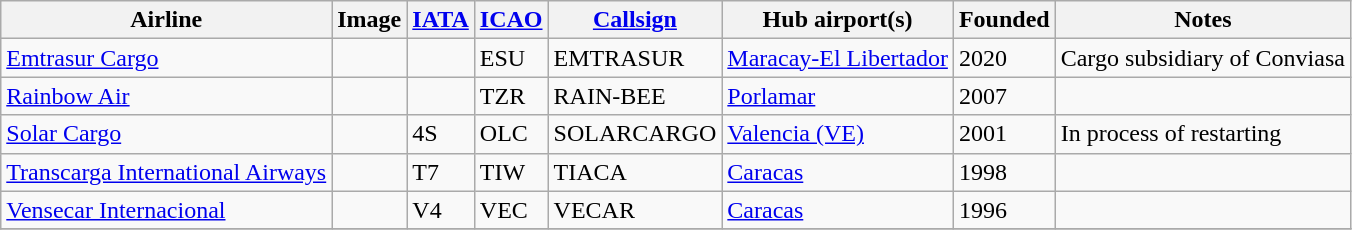<table class="wikitable sortable">
<tr>
<th>Airline</th>
<th>Image</th>
<th><a href='#'>IATA</a></th>
<th><a href='#'>ICAO</a></th>
<th><a href='#'>Callsign</a></th>
<th>Hub airport(s)</th>
<th>Founded</th>
<th class="unsortable">Notes</th>
</tr>
<tr>
<td><a href='#'>Emtrasur Cargo</a></td>
<td></td>
<td></td>
<td>ESU</td>
<td>EMTRASUR</td>
<td><a href='#'>Maracay-El Libertador</a></td>
<td>2020</td>
<td>Cargo subsidiary of Conviasa</td>
</tr>
<tr>
<td><a href='#'>Rainbow Air</a></td>
<td></td>
<td></td>
<td>TZR</td>
<td>RAIN-BEE</td>
<td><a href='#'>Porlamar</a></td>
<td>2007</td>
<td></td>
</tr>
<tr>
<td><a href='#'>Solar Cargo</a></td>
<td></td>
<td>4S</td>
<td>OLC</td>
<td>SOLARCARGO</td>
<td><a href='#'>Valencia (VE)</a></td>
<td>2001</td>
<td>In process of restarting</td>
</tr>
<tr>
<td><a href='#'>Transcarga International Airways</a></td>
<td></td>
<td>T7</td>
<td>TIW</td>
<td>TIACA</td>
<td><a href='#'>Caracas</a></td>
<td>1998</td>
<td></td>
</tr>
<tr>
<td><a href='#'>Vensecar Internacional</a></td>
<td></td>
<td>V4</td>
<td>VEC</td>
<td>VECAR</td>
<td><a href='#'>Caracas</a></td>
<td>1996</td>
<td></td>
</tr>
<tr>
</tr>
</table>
